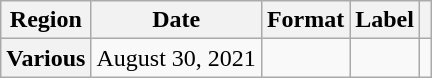<table class="wikitable plainrowheaders">
<tr>
<th scope="col">Region</th>
<th scope="col">Date</th>
<th scope="col">Format</th>
<th scope="col">Label</th>
<th scope="col"></th>
</tr>
<tr>
<th scope="row">Various</th>
<td>August 30, 2021</td>
<td></td>
<td></td>
<td style="text-align:center"></td>
</tr>
</table>
